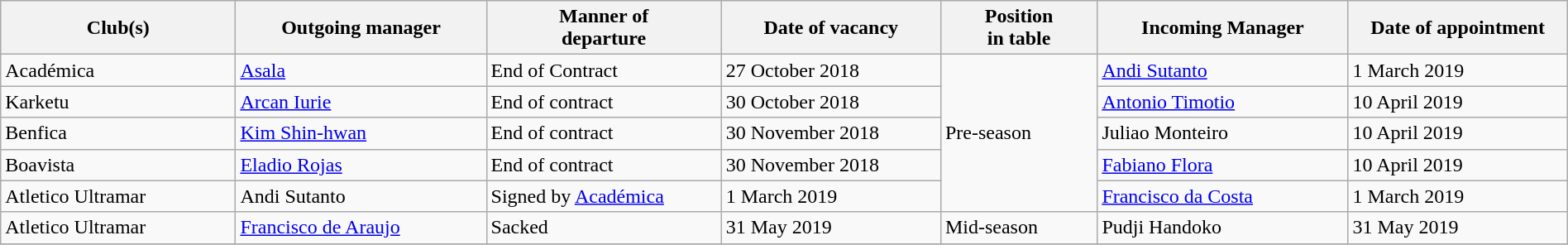<table class="wikitable sortable" style="width:100%;">
<tr>
<th style="width:15%">Club(s)</th>
<th style="width:16%">Outgoing manager</th>
<th style="width:15%">Manner of <br> departure</th>
<th style="width:14%">Date of vacancy</th>
<th style="width:10%">Position <br> in table</th>
<th style="width:16%">Incoming Manager</th>
<th style="width:14%">Date of appointment</th>
</tr>
<tr>
<td>Académica</td>
<td> <a href='#'>Asala</a></td>
<td>End of Contract</td>
<td>27 October 2018</td>
<td rowspan=5>Pre-season</td>
<td> <a href='#'>Andi Sutanto</a></td>
<td>1 March 2019</td>
</tr>
<tr>
<td>Karketu</td>
<td> <a href='#'>Arcan Iurie</a></td>
<td>End of contract</td>
<td>30 October 2018</td>
<td> <a href='#'>Antonio Timotio</a></td>
<td>10 April 2019</td>
</tr>
<tr>
<td>Benfica</td>
<td> <a href='#'>Kim Shin-hwan</a></td>
<td>End of contract</td>
<td>30 November 2018</td>
<td> Juliao Monteiro</td>
<td>10 April 2019</td>
</tr>
<tr>
<td>Boavista</td>
<td> <a href='#'>Eladio Rojas</a></td>
<td>End of contract</td>
<td>30 November 2018</td>
<td> <a href='#'>Fabiano Flora</a></td>
<td>10 April 2019</td>
</tr>
<tr>
<td>Atletico Ultramar</td>
<td> Andi Sutanto</td>
<td>Signed by <a href='#'>Académica</a></td>
<td>1 March 2019</td>
<td> <a href='#'>Francisco da Costa</a></td>
<td>1 March 2019</td>
</tr>
<tr>
<td>Atletico Ultramar</td>
<td> <a href='#'>Francisco de Araujo</a></td>
<td>Sacked</td>
<td>31 May 2019</td>
<td>Mid-season</td>
<td> Pudji Handoko</td>
<td>31 May 2019</td>
</tr>
<tr>
</tr>
</table>
